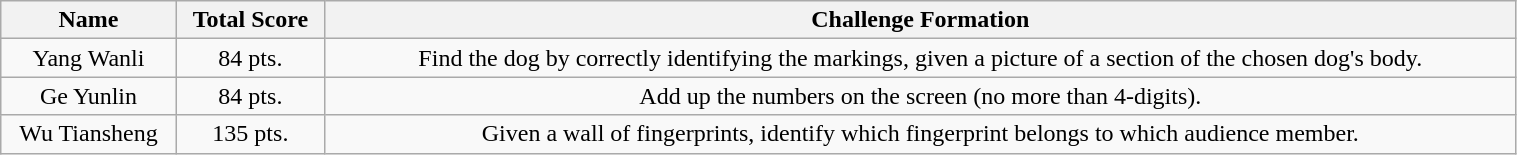<table class="wikitable" style="width:80%; text-align:center">
<tr>
<th>Name</th>
<th>Total Score</th>
<th>Challenge Formation</th>
</tr>
<tr>
<td>Yang Wanli</td>
<td>84 pts.</td>
<td>Find the dog by correctly identifying the markings, given a picture of a section of the chosen dog's body.</td>
</tr>
<tr>
<td>Ge Yunlin</td>
<td>84 pts.</td>
<td>Add up the numbers on the screen (no more than 4-digits).</td>
</tr>
<tr>
<td>Wu Tiansheng</td>
<td>135 pts.</td>
<td>Given a wall of fingerprints, identify which fingerprint belongs to which audience member.</td>
</tr>
</table>
